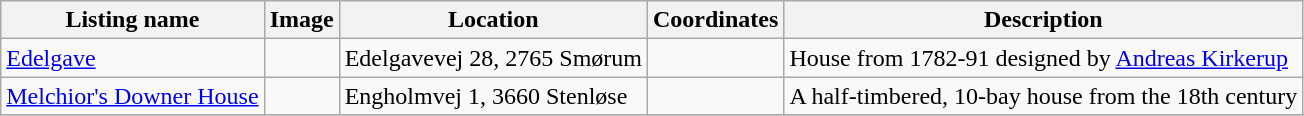<table class="wikitable sortable">
<tr>
<th>Listing name</th>
<th>Image</th>
<th>Location</th>
<th>Coordinates</th>
<th>Description</th>
</tr>
<tr>
<td><a href='#'>Edelgave</a></td>
<td></td>
<td>Edelgavevej 28, 2765 Smørum</td>
<td></td>
<td>House from 1782-91 designed by <a href='#'>Andreas Kirkerup</a></td>
</tr>
<tr>
<td><a href='#'>Melchior's Downer House</a></td>
<td></td>
<td>Engholmvej 1, 3660 Stenløse</td>
<td></td>
<td>A half-timbered, 10-bay house from the 18th century</td>
</tr>
<tr>
</tr>
</table>
